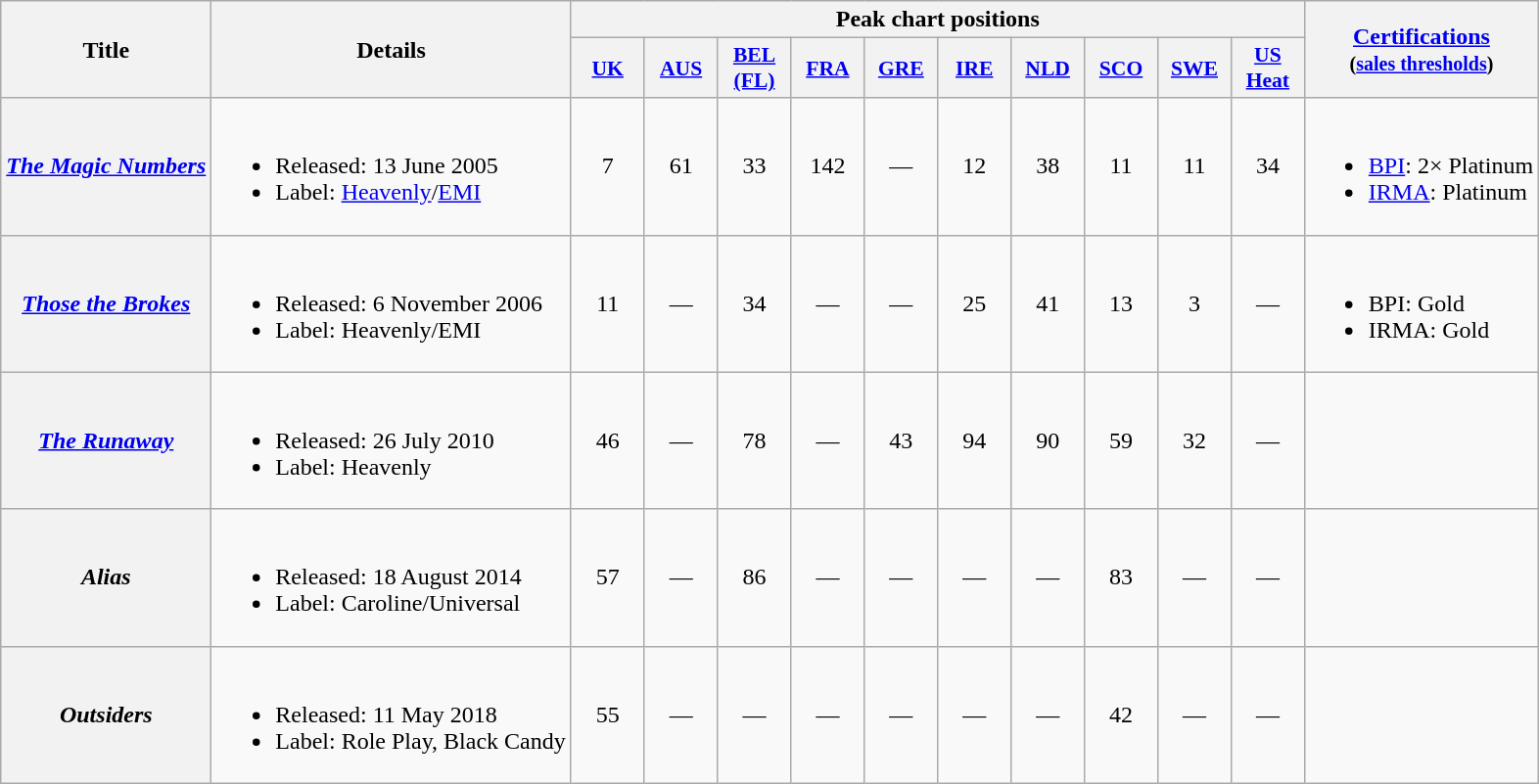<table class="wikitable plainrowheaders" style="text-align:left;">
<tr>
<th scope="col" rowspan="2">Title</th>
<th scope="col" rowspan="2">Details</th>
<th scope="col" colspan="10">Peak chart positions</th>
<th scope="col" rowspan="2"><a href='#'>Certifications</a><br><small>(<a href='#'>sales thresholds</a>)</small></th>
</tr>
<tr>
<th style="width:3em;font-size:90%"><a href='#'>UK</a><br></th>
<th style="width:3em;font-size:90%"><a href='#'>AUS</a><br></th>
<th style="width:3em;font-size:90%"><a href='#'>BEL<br>(FL)</a><br></th>
<th style="width:3em;font-size:90%"><a href='#'>FRA</a><br></th>
<th style="width:3em;font-size:90%"><a href='#'>GRE</a><br></th>
<th style="width:3em;font-size:90%"><a href='#'>IRE</a><br></th>
<th style="width:3em;font-size:90%;"><a href='#'>NLD</a><br></th>
<th style="width:3em;font-size:90%;"><a href='#'>SCO</a><br></th>
<th style="width:3em;font-size:90%;"><a href='#'>SWE</a><br></th>
<th style="width:3em;font-size:90%;"><a href='#'>US<br>Heat</a><br></th>
</tr>
<tr>
<th scope="row"><em><a href='#'>The Magic Numbers</a></em></th>
<td><br><ul><li>Released: 13 June 2005</li><li>Label: <a href='#'>Heavenly</a>/<a href='#'>EMI</a></li></ul></td>
<td style="text-align:center;">7</td>
<td style="text-align:center;">61</td>
<td style="text-align:center;">33</td>
<td style="text-align:center;">142</td>
<td style="text-align:center;">—</td>
<td style="text-align:center;">12</td>
<td style="text-align:center;">38</td>
<td style="text-align:center;">11</td>
<td style="text-align:center;">11</td>
<td style="text-align:center;">34</td>
<td><br><ul><li><a href='#'>BPI</a>: 2× Platinum</li><li><a href='#'>IRMA</a>: Platinum</li></ul></td>
</tr>
<tr>
<th scope="row"><em><a href='#'>Those the Brokes</a></em></th>
<td><br><ul><li>Released: 6 November 2006</li><li>Label: Heavenly/EMI</li></ul></td>
<td style="text-align:center;">11</td>
<td style="text-align:center;">—</td>
<td style="text-align:center;">34</td>
<td style="text-align:center;">—</td>
<td style="text-align:center;">—</td>
<td style="text-align:center;">25</td>
<td style="text-align:center;">41</td>
<td style="text-align:center;">13</td>
<td style="text-align:center;">3</td>
<td style="text-align:center;">—</td>
<td><br><ul><li>BPI: Gold</li><li>IRMA: Gold</li></ul></td>
</tr>
<tr>
<th scope="row"><em><a href='#'>The Runaway</a></em></th>
<td><br><ul><li>Released: 26 July 2010</li><li>Label: Heavenly</li></ul></td>
<td style="text-align:center;">46</td>
<td style="text-align:center;">—</td>
<td style="text-align:center;">78</td>
<td style="text-align:center;">—</td>
<td style="text-align:center;">43</td>
<td style="text-align:center;">94</td>
<td style="text-align:center;">90</td>
<td style="text-align:center;">59</td>
<td style="text-align:center;">32</td>
<td style="text-align:center;">—</td>
<td></td>
</tr>
<tr>
<th scope="row"><em>Alias</em></th>
<td><br><ul><li>Released: 18 August 2014</li><li>Label: Caroline/Universal</li></ul></td>
<td style="text-align:center;">57</td>
<td style="text-align:center;">—</td>
<td style="text-align:center;">86</td>
<td style="text-align:center;">—</td>
<td style="text-align:center;">—</td>
<td style="text-align:center;">—</td>
<td style="text-align:center;">—</td>
<td style="text-align:center;">83</td>
<td style="text-align:center;">—</td>
<td style="text-align:center;">—</td>
<td></td>
</tr>
<tr>
<th scope="row"><em>Outsiders</em></th>
<td><br><ul><li>Released: 11 May 2018</li><li>Label: Role Play, Black Candy</li></ul></td>
<td style="text-align:center;">55</td>
<td style="text-align:center;">—</td>
<td style="text-align:center;">—</td>
<td style="text-align:center;">—</td>
<td style="text-align:center;">—</td>
<td style="text-align:center;">—</td>
<td style="text-align:center;">—</td>
<td style="text-align:center;">42</td>
<td style="text-align:center;">—</td>
<td style="text-align:center;">—</td>
<td></td>
</tr>
</table>
